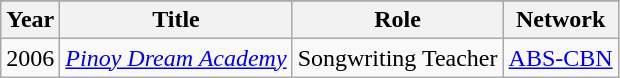<table class="wikitable sortable" background: #f9f9f9>
<tr bgcolor="#CCCCCC" align="center">
</tr>
<tr>
<th>Year</th>
<th>Title</th>
<th>Role</th>
<th>Network</th>
</tr>
<tr>
<td>2006</td>
<td><em><a href='#'>Pinoy Dream Academy</a></em></td>
<td>Songwriting Teacher</td>
<td><a href='#'>ABS-CBN</a></td>
</tr>
</table>
